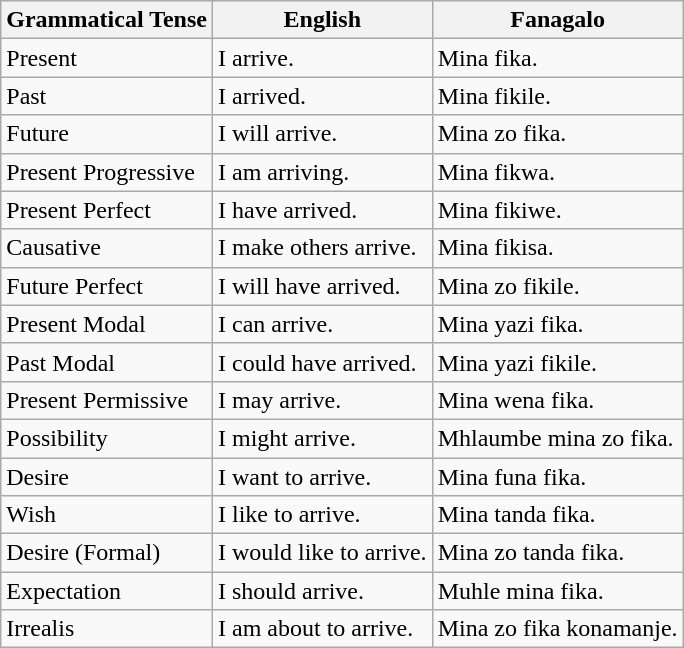<table class="wikitable">
<tr>
<th><strong>Grammatical Tense</strong></th>
<th><strong>English</strong></th>
<th><strong>Fanagalo</strong></th>
</tr>
<tr>
<td>Present</td>
<td>I arrive.</td>
<td>Mina fika.</td>
</tr>
<tr>
<td>Past</td>
<td>I arrived.</td>
<td>Mina fikile.</td>
</tr>
<tr>
<td>Future</td>
<td>I will arrive.</td>
<td>Mina zo fika.</td>
</tr>
<tr>
<td>Present Progressive</td>
<td>I am arriving.</td>
<td>Mina fikwa.</td>
</tr>
<tr>
<td>Present Perfect</td>
<td>I have arrived.</td>
<td>Mina fikiwe.</td>
</tr>
<tr>
<td>Causative</td>
<td>I make others arrive.</td>
<td>Mina fikisa.</td>
</tr>
<tr>
<td>Future Perfect</td>
<td>I will have arrived.</td>
<td>Mina zo fikile.</td>
</tr>
<tr>
<td>Present Modal</td>
<td>I can arrive.</td>
<td>Mina yazi fika.</td>
</tr>
<tr>
<td>Past Modal</td>
<td>I could have arrived.</td>
<td>Mina yazi fikile.</td>
</tr>
<tr>
<td>Present Permissive</td>
<td>I may arrive.</td>
<td>Mina wena fika.</td>
</tr>
<tr>
<td>Possibility</td>
<td>I might arrive.</td>
<td>Mhlaumbe mina zo fika.</td>
</tr>
<tr>
<td>Desire</td>
<td>I want to arrive.</td>
<td>Mina funa fika.</td>
</tr>
<tr>
<td>Wish</td>
<td>I like to arrive.</td>
<td>Mina tanda fika.</td>
</tr>
<tr>
<td>Desire (Formal)</td>
<td>I would like to arrive.</td>
<td>Mina zo tanda fika.</td>
</tr>
<tr>
<td>Expectation</td>
<td>I should arrive.</td>
<td>Muhle mina fika.</td>
</tr>
<tr>
<td>Irrealis</td>
<td>I am about to arrive.</td>
<td>Mina zo fika konamanje.</td>
</tr>
</table>
